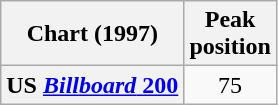<table class="wikitable sortable plainrowheaders" style="text-align:center">
<tr>
<th scope="col">Chart (1997)</th>
<th scope="col">Peak<br> position</th>
</tr>
<tr>
<th scope="row">US <a href='#'><em>Billboard</em> 200</a></th>
<td>75</td>
</tr>
</table>
